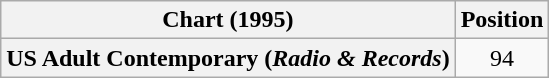<table class="wikitable plainrowheaders" style="text-align:center">
<tr>
<th scope="col">Chart (1995)</th>
<th scope="col">Position</th>
</tr>
<tr>
<th scope="row">US Adult Contemporary (<em>Radio & Records</em>)</th>
<td>94</td>
</tr>
</table>
